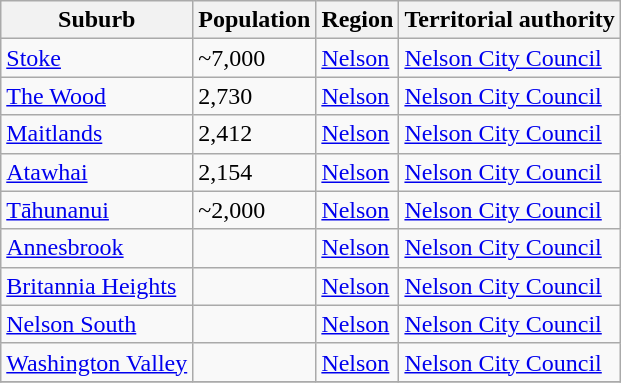<table class="wikitable sortable">
<tr>
<th align="left">Suburb</th>
<th>Population</th>
<th>Region</th>
<th>Territorial authority</th>
</tr>
<tr>
<td><a href='#'>Stoke</a></td>
<td>~7,000</td>
<td><a href='#'>Nelson</a></td>
<td><a href='#'>Nelson City Council</a></td>
</tr>
<tr>
<td><a href='#'>The Wood</a></td>
<td>2,730</td>
<td><a href='#'>Nelson</a></td>
<td><a href='#'>Nelson City Council</a></td>
</tr>
<tr>
<td><a href='#'>Maitlands</a></td>
<td>2,412</td>
<td><a href='#'>Nelson</a></td>
<td><a href='#'>Nelson City Council</a></td>
</tr>
<tr>
<td><a href='#'>Atawhai</a></td>
<td>2,154</td>
<td><a href='#'>Nelson</a></td>
<td><a href='#'>Nelson City Council</a></td>
</tr>
<tr>
<td><a href='#'>Tāhunanui</a></td>
<td>~2,000</td>
<td><a href='#'>Nelson</a></td>
<td><a href='#'>Nelson City Council</a></td>
</tr>
<tr>
<td><a href='#'>Annesbrook</a></td>
<td></td>
<td><a href='#'>Nelson</a></td>
<td><a href='#'>Nelson City Council</a></td>
</tr>
<tr>
<td><a href='#'>Britannia Heights</a></td>
<td></td>
<td><a href='#'>Nelson</a></td>
<td><a href='#'>Nelson City Council</a></td>
</tr>
<tr>
<td><a href='#'>Nelson South</a></td>
<td></td>
<td><a href='#'>Nelson</a></td>
<td><a href='#'>Nelson City Council</a></td>
</tr>
<tr>
<td><a href='#'>Washington Valley</a></td>
<td></td>
<td><a href='#'>Nelson</a></td>
<td><a href='#'>Nelson City Council</a></td>
</tr>
<tr>
</tr>
</table>
